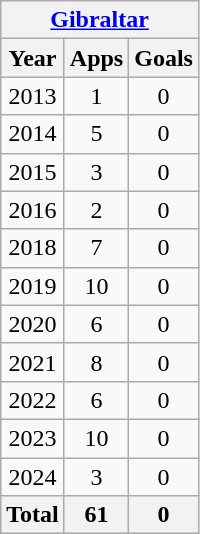<table class="wikitable" style="text-align:center">
<tr>
<th colspan=3><a href='#'>Gibraltar</a></th>
</tr>
<tr>
<th>Year</th>
<th>Apps</th>
<th>Goals</th>
</tr>
<tr>
<td>2013</td>
<td>1</td>
<td>0</td>
</tr>
<tr>
<td>2014</td>
<td>5</td>
<td>0</td>
</tr>
<tr>
<td>2015</td>
<td>3</td>
<td>0</td>
</tr>
<tr>
<td>2016</td>
<td>2</td>
<td>0</td>
</tr>
<tr>
<td>2018</td>
<td>7</td>
<td>0</td>
</tr>
<tr>
<td>2019</td>
<td>10</td>
<td>0</td>
</tr>
<tr>
<td>2020</td>
<td>6</td>
<td>0</td>
</tr>
<tr>
<td>2021</td>
<td>8</td>
<td>0</td>
</tr>
<tr>
<td>2022</td>
<td>6</td>
<td>0</td>
</tr>
<tr>
<td>2023</td>
<td>10</td>
<td>0</td>
</tr>
<tr>
<td>2024</td>
<td>3</td>
<td>0</td>
</tr>
<tr>
<th>Total</th>
<th>61</th>
<th>0</th>
</tr>
</table>
